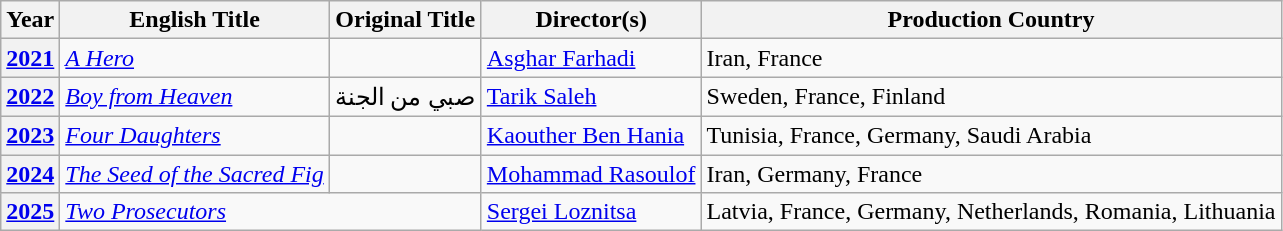<table class="wikitable">
<tr>
<th>Year</th>
<th>English Title</th>
<th>Original Title</th>
<th>Director(s)</th>
<th>Production Country</th>
</tr>
<tr>
<th><a href='#'>2021</a></th>
<td><em><a href='#'>A Hero</a></em></td>
<td></td>
<td><a href='#'>Asghar Farhadi</a></td>
<td>Iran, France</td>
</tr>
<tr>
<th><a href='#'>2022</a></th>
<td><em><a href='#'>Boy from Heaven</a></em></td>
<td>صبي من الجنة</td>
<td><a href='#'>Tarik Saleh</a></td>
<td>Sweden, France, Finland</td>
</tr>
<tr>
<th><a href='#'>2023</a></th>
<td><em><a href='#'>Four Daughters</a></em></td>
<td></td>
<td><a href='#'>Kaouther Ben Hania</a></td>
<td>Tunisia, France, Germany, Saudi Arabia</td>
</tr>
<tr>
<th><a href='#'>2024</a></th>
<td><em><a href='#'>The Seed of the Sacred Fig</a></em></td>
<td></td>
<td><a href='#'>Mohammad Rasoulof</a></td>
<td>Iran, Germany, France</td>
</tr>
<tr>
<th><a href='#'>2025</a></th>
<td colspan="2"><a href='#'><em>Two Prosecutors</em></a></td>
<td><a href='#'>Sergei Loznitsa</a></td>
<td>Latvia, France, Germany, Netherlands, Romania, Lithuania</td>
</tr>
</table>
